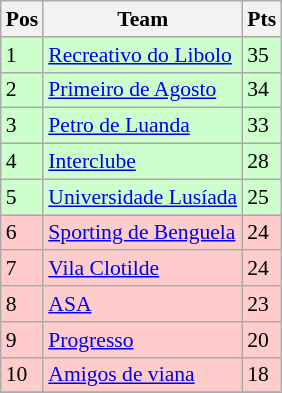<table class="wikitable" style="font-size:90%;">
<tr>
<th>Pos</th>
<th>Team</th>
<th>Pts</th>
</tr>
<tr style="background: #ccffcc;">
<td>1</td>
<td><a href='#'>Recreativo do Libolo</a></td>
<td>35</td>
</tr>
<tr style="background: #ccffcc;">
<td>2</td>
<td><a href='#'>Primeiro de Agosto</a></td>
<td>34</td>
</tr>
<tr style="background: #ccffcc;">
<td>3</td>
<td><a href='#'>Petro de Luanda</a></td>
<td>33</td>
</tr>
<tr style="background: #ccffcc;">
<td>4</td>
<td><a href='#'>Interclube</a></td>
<td>28</td>
</tr>
<tr style="background: #ccffcc;">
<td>5</td>
<td><a href='#'>Universidade Lusíada</a></td>
<td>25</td>
</tr>
<tr style="background: #ffcccc;">
<td>6</td>
<td><a href='#'>Sporting de Benguela</a></td>
<td>24</td>
</tr>
<tr style="background: #ffcccc;">
<td>7</td>
<td><a href='#'>Vila Clotilde</a></td>
<td>24</td>
</tr>
<tr style="background: #ffcccc;">
<td>8</td>
<td><a href='#'>ASA</a></td>
<td>23</td>
</tr>
<tr style="background: #ffcccc;">
<td>9</td>
<td><a href='#'>Progresso</a></td>
<td>20</td>
</tr>
<tr style="background: #ffcccc;">
<td>10</td>
<td><a href='#'>Amigos de viana</a></td>
<td>18</td>
</tr>
<tr>
</tr>
</table>
